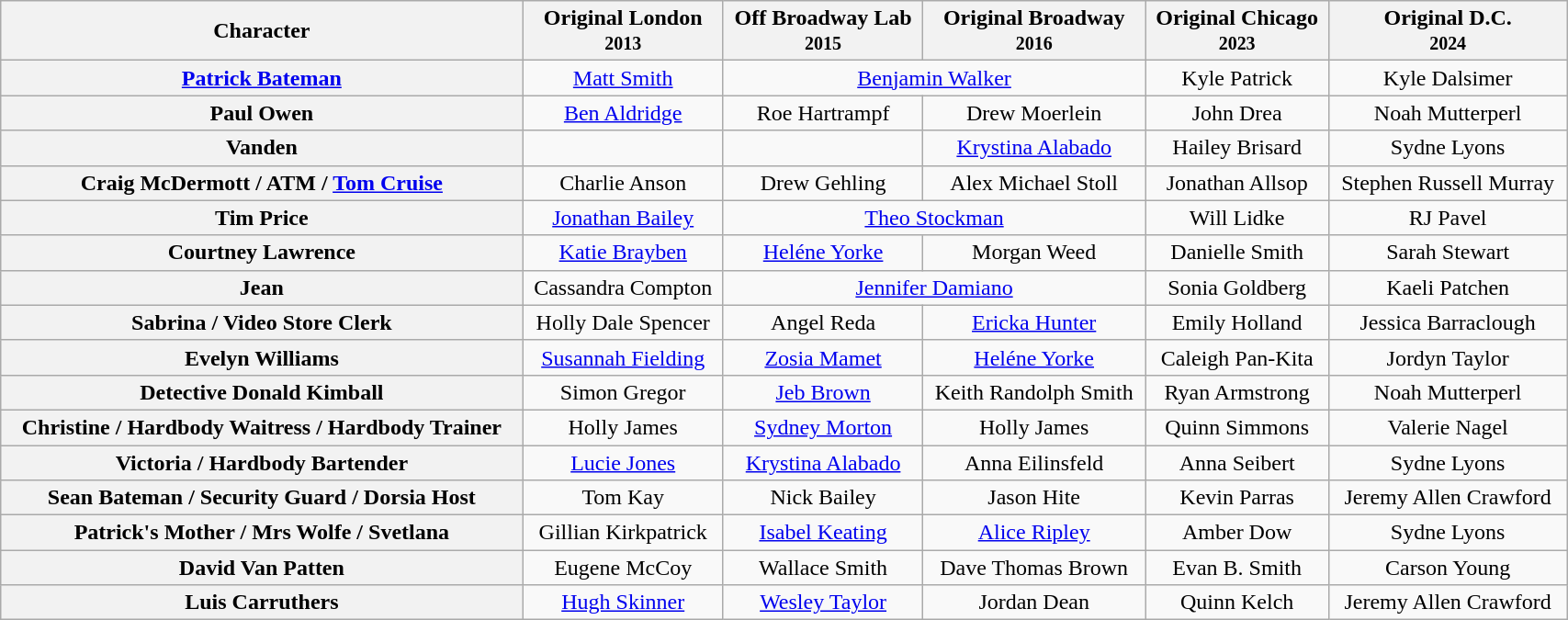<table class="wikitable sortable" width="90%">
<tr>
<th scope="col">Character</th>
<th scope="col" class="unsortable">Original London <br> <small>2013</small></th>
<th scope="col" class="unsortable">Off Broadway Lab <br> <small>2015</small></th>
<th scope="col" class="unsortable">Original Broadway <br> <small>2016</small></th>
<th scope="col" class="unsortable">Original Chicago <br> <small>2023</small></th>
<th scope="col" class="unsortable"><strong>Original D.C.</strong><br> <small>2024</small></th>
</tr>
<tr>
<th scope="row"><a href='#'>Patrick Bateman</a></th>
<td align="center" colspan="1"><a href='#'>Matt Smith</a></td>
<td colspan="2" align="center"><a href='#'>Benjamin Walker</a></td>
<td align="center" colspan="1">Kyle Patrick</td>
<td align="center" colspan="1">Kyle Dalsimer</td>
</tr>
<tr>
<th scope="row">Paul Owen</th>
<td align="center" colspan="1"><a href='#'>Ben Aldridge</a></td>
<td colspan="1" align="center">Roe Hartrampf</td>
<td align="center" colspan="1">Drew Moerlein</td>
<td align="center" colspan="1">John Drea</td>
<td align="center" colspan="1">Noah Mutterperl</td>
</tr>
<tr>
<th>Vanden</th>
<td></td>
<td></td>
<td align="center" colspan="1"><a href='#'>Krystina Alabado</a></td>
<td align="center" colspan="1">Hailey Brisard</td>
<td align="center" colspan="1">Sydne Lyons</td>
</tr>
<tr>
<th scope="row">Craig McDermott / ATM / <a href='#'>Tom Cruise</a></th>
<td colspan="1" align="center">Charlie Anson</td>
<td colspan="1" align="center">Drew Gehling</td>
<td colspan="1" align="center">Alex Michael Stoll</td>
<td align="center" colspan="1">Jonathan Allsop</td>
<td align="center" colspan="1">Stephen Russell Murray</td>
</tr>
<tr>
<th scope="row">Tim Price</th>
<td align="center" colspan="1"><a href='#'>Jonathan Bailey</a></td>
<td align="center" colspan="2"><a href='#'>Theo Stockman</a></td>
<td align="center" colspan="1">Will Lidke</td>
<td align="center" colspan="1">RJ Pavel</td>
</tr>
<tr>
<th scope="row">Courtney Lawrence</th>
<td align="center" colspan="1"><a href='#'>Katie Brayben</a></td>
<td colspan="1" align="center"><a href='#'>Heléne Yorke</a></td>
<td align="center" colspan="1">Morgan Weed</td>
<td align="center" colspan="1">Danielle Smith</td>
<td align="center" colspan="1">Sarah Stewart</td>
</tr>
<tr>
<th scope="row">Jean</th>
<td align="center" colspan="1">Cassandra Compton</td>
<td align="center" colspan="2"><a href='#'>Jennifer Damiano</a></td>
<td align="center" colspan="1">Sonia Goldberg</td>
<td align="center" colspan="1">Kaeli Patchen</td>
</tr>
<tr>
<th scope="row">Sabrina / Video Store Clerk</th>
<td align="center" colspan="1">Holly Dale Spencer</td>
<td colspan="1" align="center">Angel Reda</td>
<td align="center" colspan="1"><a href='#'>Ericka Hunter</a></td>
<td align="center" colspan="1">Emily Holland</td>
<td align="center" colspan="1">Jessica Barraclough</td>
</tr>
<tr>
<th scope="row">Evelyn Williams</th>
<td align="center" colspan="1"><a href='#'>Susannah Fielding</a></td>
<td colspan="1" align="center"><a href='#'>Zosia Mamet</a></td>
<td align="center" colspan="1"><a href='#'>Heléne Yorke</a></td>
<td align="center" colspan="1">Caleigh Pan-Kita</td>
<td align="center" colspan="1">Jordyn Taylor</td>
</tr>
<tr>
<th scope="row">Detective Donald Kimball</th>
<td align="center" colspan="1">Simon Gregor</td>
<td colspan="1" align="center"><a href='#'>Jeb Brown</a></td>
<td align="center" colspan="1">Keith Randolph Smith</td>
<td align="center" colspan="1">Ryan Armstrong</td>
<td align="center" colspan="1">Noah Mutterperl</td>
</tr>
<tr>
<th scope="row">Christine / Hardbody Waitress / Hardbody Trainer</th>
<td colspan="1" align="center">Holly James</td>
<td colspan="1" align="center"><a href='#'>Sydney Morton</a></td>
<td colspan="1" align="center">Holly James</td>
<td align="center" colspan="1">Quinn Simmons</td>
<td align="center" colspan="1">Valerie Nagel</td>
</tr>
<tr>
<th scope="row">Victoria / Hardbody Bartender</th>
<td align="center" colspan="1"><a href='#'>Lucie Jones</a></td>
<td colspan="1" align="center"><a href='#'>Krystina Alabado</a></td>
<td align="center" colspan="1">Anna Eilinsfeld</td>
<td align="center" colspan="1">Anna Seibert</td>
<td align="center" colspan="1">Sydne Lyons</td>
</tr>
<tr>
<th scope="row">Sean Bateman / Security Guard / Dorsia Host</th>
<td align="center" colspan="1">Tom Kay</td>
<td colspan="1" align="center">Nick Bailey</td>
<td align="center" colspan="1">Jason Hite</td>
<td align="center" colspan="1">Kevin Parras</td>
<td align="center" colspan="1">Jeremy Allen Crawford</td>
</tr>
<tr>
<th scope="row">Patrick's Mother / Mrs Wolfe / Svetlana</th>
<td align="center" colspan="1">Gillian Kirkpatrick</td>
<td colspan="1" align="center"><a href='#'>Isabel Keating</a></td>
<td align="center" colspan="1"><a href='#'>Alice Ripley</a></td>
<td align="center" colspan="1">Amber Dow</td>
<td align="center" colspan="1">Sydne Lyons</td>
</tr>
<tr>
<th scope="row">David Van Patten</th>
<td align="center" colspan="1">Eugene McCoy</td>
<td colspan="1" align="center">Wallace Smith</td>
<td align="center" colspan="1">Dave Thomas Brown</td>
<td align="center" colspan="1">Evan B. Smith</td>
<td align="center" colspan="1">Carson Young</td>
</tr>
<tr>
<th scope="row">Luis Carruthers</th>
<td align="center" colspan="1"><a href='#'>Hugh Skinner</a></td>
<td colspan="1" align="center"><a href='#'>Wesley Taylor</a></td>
<td align="center" colspan="1">Jordan Dean</td>
<td align="center" colspan="1">Quinn Kelch</td>
<td align="center" colspan="1">Jeremy Allen Crawford</td>
</tr>
</table>
